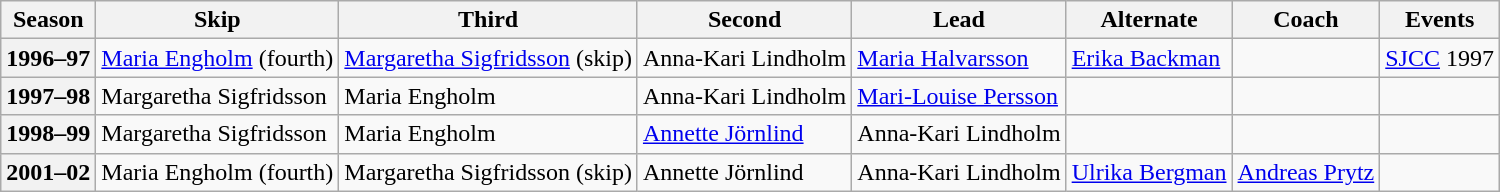<table class="wikitable">
<tr>
<th scope="col">Season</th>
<th scope="col">Skip</th>
<th scope="col">Third</th>
<th scope="col">Second</th>
<th scope="col">Lead</th>
<th scope="col">Alternate</th>
<th scope="col">Coach</th>
<th scope="col">Events</th>
</tr>
<tr>
<th scope="row">1996–97</th>
<td><a href='#'>Maria Engholm</a> (fourth)</td>
<td><a href='#'>Margaretha Sigfridsson</a> (skip)</td>
<td>Anna-Kari Lindholm</td>
<td><a href='#'>Maria Halvarsson</a></td>
<td><a href='#'>Erika Backman</a></td>
<td></td>
<td><a href='#'>SJCC</a> 1997 <br> </td>
</tr>
<tr>
<th scope="row">1997–98</th>
<td>Margaretha Sigfridsson</td>
<td>Maria Engholm</td>
<td>Anna-Kari Lindholm</td>
<td><a href='#'>Mari-Louise Persson</a></td>
<td></td>
<td></td>
<td></td>
</tr>
<tr>
<th scope="row">1998–99</th>
<td>Margaretha Sigfridsson</td>
<td>Maria Engholm</td>
<td><a href='#'>Annette Jörnlind</a></td>
<td>Anna-Kari Lindholm</td>
<td></td>
<td></td>
<td></td>
</tr>
<tr>
<th scope="row">2001–02</th>
<td>Maria Engholm (fourth)</td>
<td>Margaretha Sigfridsson (skip)</td>
<td>Annette Jörnlind</td>
<td>Anna-Kari Lindholm</td>
<td><a href='#'>Ulrika Bergman</a></td>
<td><a href='#'>Andreas Prytz</a></td>
<td> </td>
</tr>
</table>
